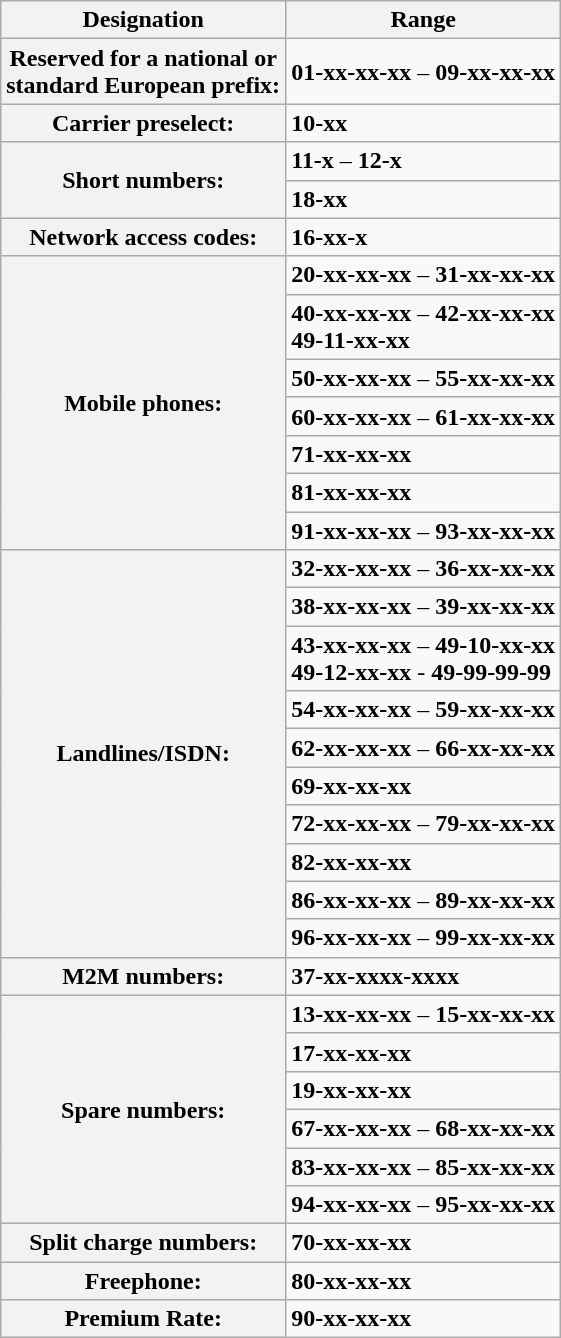<table class="wikitable plainrowheaders">
<tr>
<th>Designation</th>
<th>Range</th>
</tr>
<tr>
<th scope=row>Reserved for a national or<br>standard European prefix:</th>
<td><strong>01-xx-xx-xx</strong> – <strong>09-xx-xx-xx</strong></td>
</tr>
<tr>
<th scope=row>Carrier preselect:</th>
<td><strong>10-xx</strong></td>
</tr>
<tr>
<th rowspan=2 scope=row>Short numbers:</th>
<td><strong>11-x</strong> – <strong>12-x</strong></td>
</tr>
<tr>
<td><strong>18-xx</strong></td>
</tr>
<tr>
<th scope=row>Network access codes:</th>
<td><strong>16-xx-x</strong></td>
</tr>
<tr>
<th rowspan=7 scope=row>Mobile phones:</th>
<td><strong>20-xx-xx-xx</strong> – <strong>31-xx-xx-xx</strong></td>
</tr>
<tr>
<td><strong>40-xx-xx-xx</strong> – <strong>42-xx-xx-xx</strong><br><strong>49-11-xx-xx</strong></td>
</tr>
<tr>
<td><strong>50-xx-xx-xx</strong> – <strong>55-xx-xx-xx</strong></td>
</tr>
<tr>
<td><strong>60-xx-xx-xx</strong> – <strong>61-xx-xx-xx</strong></td>
</tr>
<tr>
<td><strong>71-xx-xx-xx</strong></td>
</tr>
<tr>
<td><strong>81-xx-xx-xx</strong></td>
</tr>
<tr>
<td><strong>91-xx-xx-xx</strong> – <strong>93-xx-xx-xx</strong></td>
</tr>
<tr>
<th rowspan=10 scope=row>Landlines/ISDN:</th>
<td><strong>32-xx-xx-xx</strong> – <strong>36-xx-xx-xx</strong></td>
</tr>
<tr>
<td><strong>38-xx-xx-xx</strong> – <strong>39-xx-xx-xx</strong></td>
</tr>
<tr>
<td><strong>43-xx-xx-xx</strong> – <strong>49-10-xx-xx</strong><br><strong>49-12-xx-xx</strong> - <strong>49-99-99-99</strong></td>
</tr>
<tr>
<td><strong>54-xx-xx-xx</strong> – <strong>59-xx-xx-xx</strong></td>
</tr>
<tr>
<td><strong>62-xx-xx-xx</strong> – <strong>66-xx-xx-xx</strong></td>
</tr>
<tr>
<td><strong>69-xx-xx-xx</strong></td>
</tr>
<tr>
<td><strong>72-xx-xx-xx</strong> – <strong>79-xx-xx-xx</strong></td>
</tr>
<tr>
<td><strong>82-xx-xx-xx</strong></td>
</tr>
<tr>
<td><strong>86-xx-xx-xx</strong> – <strong>89-xx-xx-xx</strong></td>
</tr>
<tr>
<td><strong>96-xx-xx-xx</strong> – <strong>99-xx-xx-xx</strong></td>
</tr>
<tr>
<th rowspan=1 scope=row>M2M numbers:</th>
<td><strong>37-xx-xxxx-xxxx</strong></td>
</tr>
<tr>
<th rowspan=6 scope=row>Spare numbers:</th>
<td><strong>13-xx-xx-xx</strong> – <strong>15-xx-xx-xx</strong></td>
</tr>
<tr>
<td><strong>17-xx-xx-xx</strong></td>
</tr>
<tr>
<td><strong>19-xx-xx-xx</strong></td>
</tr>
<tr>
<td><strong>67-xx-xx-xx</strong> – <strong>68-xx-xx-xx</strong></td>
</tr>
<tr>
<td><strong>83-xx-xx-xx</strong> – <strong>85-xx-xx-xx</strong></td>
</tr>
<tr>
<td><strong>94-xx-xx-xx</strong> – <strong>95-xx-xx-xx</strong></td>
</tr>
<tr>
<th scope=row>Split charge numbers:</th>
<td><strong>70-xx-xx-xx</strong></td>
</tr>
<tr>
<th scope=row>Freephone:</th>
<td><strong>80-xx-xx-xx</strong></td>
</tr>
<tr>
<th scope=row>Premium Rate:</th>
<td><strong>90-xx-xx-xx</strong></td>
</tr>
</table>
